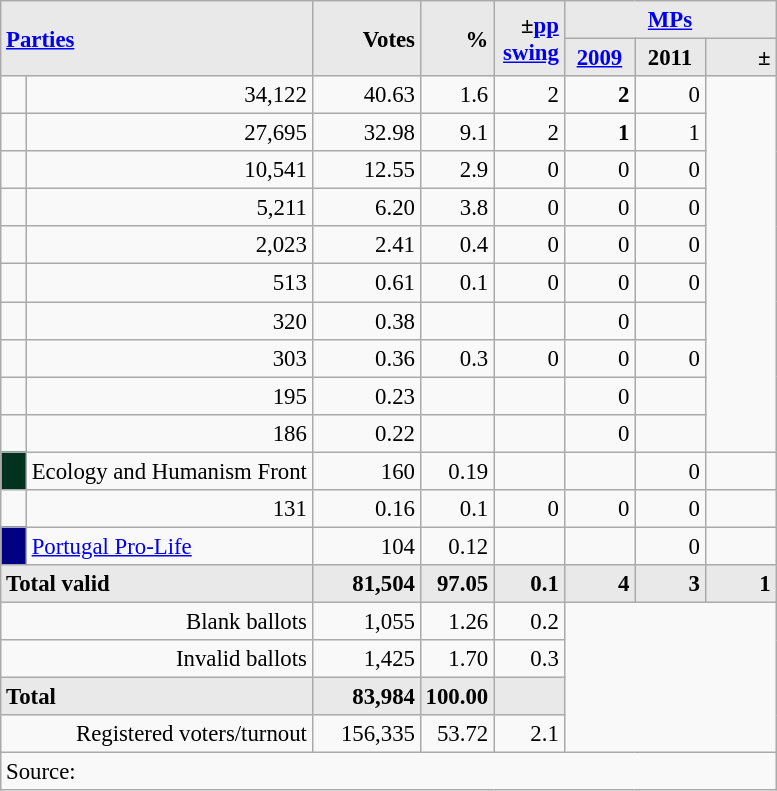<table class="wikitable" style="text-align:right; font-size:95%;">
<tr>
<th rowspan="2" colspan="2" style="background:#e9e9e9; text-align:left;" alignleft><a href='#'>Parties</a></th>
<th rowspan="2" style="background:#e9e9e9; text-align:right;">Votes</th>
<th rowspan="2" style="background:#e9e9e9; text-align:right;">%</th>
<th rowspan="2" style="background:#e9e9e9; text-align:right;">±<a href='#'>pp</a> <a href='#'>swing</a></th>
<th colspan="3" style="background:#e9e9e9; text-align:center;"><a href='#'>MPs</a></th>
</tr>
<tr style="background-color:#E9E9E9">
<th style="background-color:#E9E9E9;text-align:center;"><a href='#'>2009</a></th>
<th style="background-color:#E9E9E9;text-align:center;">2011</th>
<th style="background:#e9e9e9; text-align:right;">±</th>
</tr>
<tr>
<td></td>
<td>34,122</td>
<td>40.63</td>
<td>1.6</td>
<td>2</td>
<td><strong>2</strong></td>
<td>0</td>
</tr>
<tr>
<td></td>
<td>27,695</td>
<td>32.98</td>
<td>9.1</td>
<td>2</td>
<td><strong>1</strong></td>
<td>1</td>
</tr>
<tr>
<td></td>
<td>10,541</td>
<td>12.55</td>
<td>2.9</td>
<td>0</td>
<td>0</td>
<td>0</td>
</tr>
<tr>
<td></td>
<td>5,211</td>
<td>6.20</td>
<td>3.8</td>
<td>0</td>
<td>0</td>
<td>0</td>
</tr>
<tr>
<td></td>
<td>2,023</td>
<td>2.41</td>
<td>0.4</td>
<td>0</td>
<td>0</td>
<td>0</td>
</tr>
<tr>
<td></td>
<td>513</td>
<td>0.61</td>
<td>0.1</td>
<td>0</td>
<td>0</td>
<td>0</td>
</tr>
<tr>
<td></td>
<td>320</td>
<td>0.38</td>
<td></td>
<td></td>
<td>0</td>
<td></td>
</tr>
<tr>
<td></td>
<td>303</td>
<td>0.36</td>
<td>0.3</td>
<td>0</td>
<td>0</td>
<td>0</td>
</tr>
<tr>
<td></td>
<td>195</td>
<td>0.23</td>
<td></td>
<td></td>
<td>0</td>
<td></td>
</tr>
<tr>
<td></td>
<td>186</td>
<td>0.22</td>
<td></td>
<td></td>
<td>0</td>
<td></td>
</tr>
<tr>
<td style="width:10px;background-color:#013220;text-align:center;"></td>
<td style="text-align:left;">Ecology and Humanism Front </td>
<td>160</td>
<td>0.19</td>
<td></td>
<td></td>
<td>0</td>
<td></td>
</tr>
<tr>
<td></td>
<td>131</td>
<td>0.16</td>
<td>0.1</td>
<td>0</td>
<td>0</td>
<td>0</td>
</tr>
<tr>
<td style="width:10px;background-color:#000080;text-align:center;"></td>
<td style="text-align:left;"><a href='#'>Portugal Pro-Life</a></td>
<td>104</td>
<td>0.12</td>
<td></td>
<td></td>
<td>0</td>
<td></td>
</tr>
<tr>
<td colspan=2 align=left style="background-color:#E9E9E9"><strong>Total valid</strong></td>
<td width="65" align="right" style="background-color:#E9E9E9"><strong>81,504</strong></td>
<td width="40" align="right" style="background-color:#E9E9E9"><strong>97.05</strong></td>
<td width="40" align="right" style="background-color:#E9E9E9"><strong>0.1</strong></td>
<td width="40" align="right" style="background-color:#E9E9E9"><strong>4</strong></td>
<td width="40" align="right" style="background-color:#E9E9E9"><strong>3</strong></td>
<td width="40" align="right" style="background-color:#E9E9E9"><strong>1</strong></td>
</tr>
<tr>
<td colspan=2>Blank ballots</td>
<td>1,055</td>
<td>1.26</td>
<td>0.2</td>
<td colspan=4 rowspan=4></td>
</tr>
<tr>
<td colspan=2>Invalid ballots</td>
<td>1,425</td>
<td>1.70</td>
<td>0.3</td>
</tr>
<tr>
<td colspan=2 align=left style="background-color:#E9E9E9"><strong>Total</strong></td>
<td width="50" align="right" style="background-color:#E9E9E9"><strong>83,984</strong></td>
<td width="40" align="right" style="background-color:#E9E9E9"><strong>100.00</strong></td>
<td width="40" align="right" style="background-color:#E9E9E9"></td>
</tr>
<tr>
<td colspan=2>Registered voters/turnout</td>
<td>156,335</td>
<td>53.72</td>
<td>2.1</td>
</tr>
<tr>
<td colspan=11 align=left>Source: </td>
</tr>
</table>
